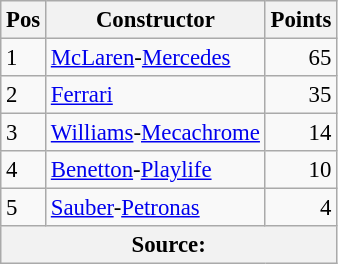<table class="wikitable" style="font-size:95%;">
<tr>
<th>Pos</th>
<th>Constructor</th>
<th>Points</th>
</tr>
<tr>
<td>1</td>
<td> <a href='#'>McLaren</a>-<a href='#'>Mercedes</a></td>
<td align="right">65</td>
</tr>
<tr>
<td>2</td>
<td> <a href='#'>Ferrari</a></td>
<td align="right">35</td>
</tr>
<tr>
<td>3</td>
<td>  <a href='#'>Williams</a>-<a href='#'>Mecachrome</a></td>
<td align="right">14</td>
</tr>
<tr>
<td>4</td>
<td> <a href='#'>Benetton</a>-<a href='#'>Playlife</a></td>
<td align="right">10</td>
</tr>
<tr>
<td>5</td>
<td> <a href='#'>Sauber</a>-<a href='#'>Petronas</a></td>
<td align="right">4</td>
</tr>
<tr>
<th colspan=4>Source: </th>
</tr>
</table>
